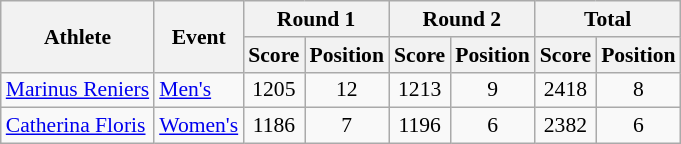<table class="wikitable" style="font-size:90%">
<tr>
<th rowspan="2">Athlete</th>
<th rowspan="2">Event</th>
<th colspan="2">Round 1</th>
<th colspan="2">Round 2</th>
<th colspan="2">Total</th>
</tr>
<tr>
<th>Score</th>
<th>Position</th>
<th>Score</th>
<th>Position</th>
<th>Score</th>
<th>Position</th>
</tr>
<tr align=center>
<td align=left><a href='#'>Marinus Reniers</a></td>
<td align=left><a href='#'>Men's</a></td>
<td>1205</td>
<td>12</td>
<td>1213</td>
<td>9</td>
<td>2418</td>
<td>8</td>
</tr>
<tr align=center>
<td align=left><a href='#'>Catherina Floris</a></td>
<td align=left><a href='#'>Women's</a></td>
<td>1186</td>
<td>7</td>
<td>1196</td>
<td>6</td>
<td>2382</td>
<td>6</td>
</tr>
</table>
